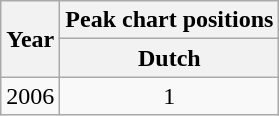<table class="wikitable">
<tr>
<th rowspan="2">Year</th>
<th>Peak chart positions</th>
</tr>
<tr>
<th>Dutch</th>
</tr>
<tr>
<td>2006</td>
<td style="text-align:center;">1</td>
</tr>
</table>
